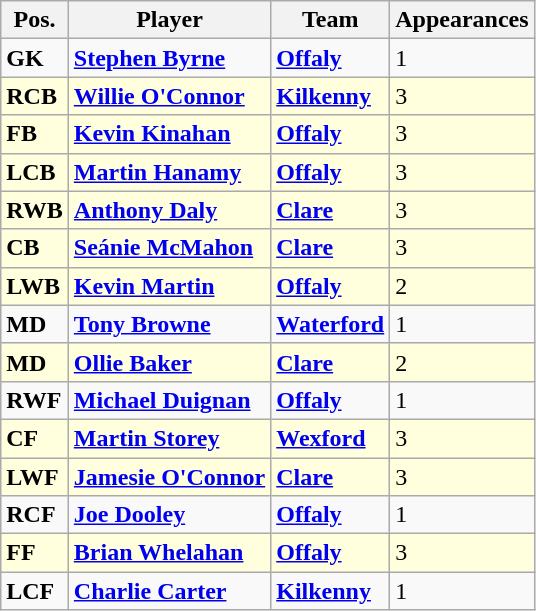<table class="wikitable">
<tr>
<th>Pos.</th>
<th>Player</th>
<th>Team</th>
<th>Appearances</th>
</tr>
<tr>
<td><strong>GK</strong></td>
<td> <strong><a href='#'>Stephen Byrne</a></strong></td>
<td><strong><a href='#'>Offaly</a></strong></td>
<td>1</td>
</tr>
<tr bgcolor=#FFFFDD>
<td><strong>RCB</strong></td>
<td> <strong><a href='#'>Willie O'Connor</a></strong></td>
<td><strong><a href='#'>Kilkenny</a></strong></td>
<td>3</td>
</tr>
<tr bgcolor=#FFFFDD>
<td><strong>FB</strong></td>
<td> <strong><a href='#'>Kevin Kinahan</a></strong></td>
<td><strong><a href='#'>Offaly</a></strong></td>
<td>3</td>
</tr>
<tr bgcolor=#FFFFDD>
<td><strong>LCB</strong></td>
<td> <strong><a href='#'>Martin Hanamy</a></strong></td>
<td><strong><a href='#'>Offaly</a></strong></td>
<td>3</td>
</tr>
<tr bgcolor=#FFFFDD>
<td><strong>RWB</strong></td>
<td> <strong><a href='#'>Anthony Daly</a></strong></td>
<td><strong><a href='#'>Clare</a></strong></td>
<td>3</td>
</tr>
<tr bgcolor=#FFFFDD>
<td><strong>CB</strong></td>
<td> <strong><a href='#'>Seánie McMahon</a></strong></td>
<td><strong><a href='#'>Clare</a></strong></td>
<td>3</td>
</tr>
<tr bgcolor=#FFFFDD>
<td><strong>LWB</strong></td>
<td> <strong><a href='#'>Kevin Martin</a></strong></td>
<td><strong><a href='#'>Offaly</a></strong></td>
<td>2</td>
</tr>
<tr>
<td><strong>MD</strong></td>
<td> <strong><a href='#'>Tony Browne</a></strong></td>
<td><strong><a href='#'>Waterford</a></strong></td>
<td>1</td>
</tr>
<tr bgcolor=#FFFFDD>
<td><strong>MD</strong></td>
<td> <strong><a href='#'>Ollie Baker</a></strong></td>
<td><strong><a href='#'>Clare</a></strong></td>
<td>2</td>
</tr>
<tr>
<td><strong>RWF</strong></td>
<td> <strong><a href='#'>Michael Duignan</a></strong></td>
<td><strong><a href='#'>Offaly</a></strong></td>
<td>1</td>
</tr>
<tr bgcolor=#FFFFDD>
<td><strong>CF</strong></td>
<td> <strong><a href='#'>Martin Storey</a></strong></td>
<td><strong><a href='#'>Wexford</a></strong></td>
<td>3</td>
</tr>
<tr bgcolor=#FFFFDD>
<td><strong>LWF</strong></td>
<td> <strong><a href='#'>Jamesie O'Connor</a></strong></td>
<td><strong><a href='#'>Clare</a></strong></td>
<td>3</td>
</tr>
<tr>
<td><strong>RCF</strong></td>
<td> <strong><a href='#'>Joe Dooley</a></strong></td>
<td><strong><a href='#'>Offaly</a></strong></td>
<td>1</td>
</tr>
<tr bgcolor=#FFFFDD>
<td><strong>FF</strong></td>
<td> <strong><a href='#'>Brian Whelahan</a></strong></td>
<td><strong><a href='#'>Offaly</a></strong></td>
<td>3</td>
</tr>
<tr>
<td><strong>LCF</strong></td>
<td> <strong><a href='#'>Charlie Carter</a></strong></td>
<td><strong><a href='#'>Kilkenny</a></strong></td>
<td>1</td>
</tr>
</table>
